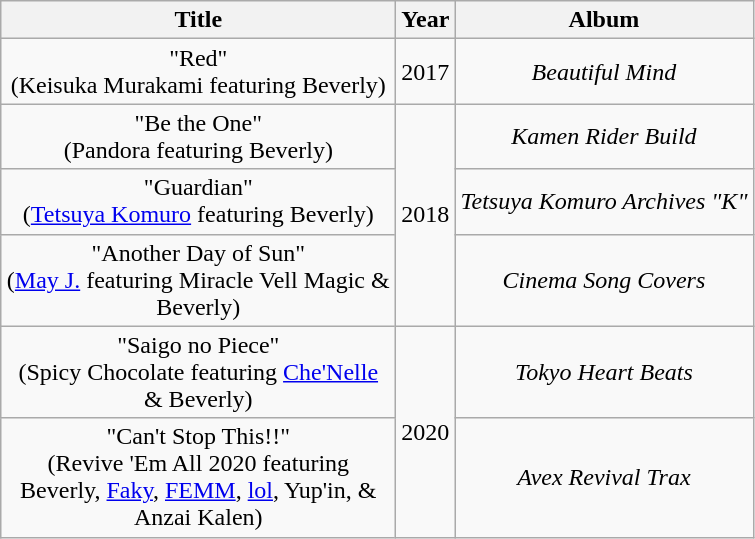<table class="wikitable plainrowheaders" style="text-align:center;">
<tr>
<th scope="col" style="width:16em;">Title</th>
<th scope="col">Year</th>
<th scope="col">Album</th>
</tr>
<tr>
<td>"Red" <br><span>(Keisuka Murakami featuring Beverly)</span></td>
<td align="center" rowspan="1">2017</td>
<td align="center" rowspan="1"><em>Beautiful Mind</em></td>
</tr>
<tr>
<td>"Be the One" <br><span>(Pandora featuring Beverly)</span></td>
<td align="center" rowspan="3">2018</td>
<td align="center" rowspan="1"><em>Kamen Rider Build</em></td>
</tr>
<tr>
<td>"Guardian" <br><span>(<a href='#'>Tetsuya Komuro</a> featuring Beverly)</span></td>
<td align="center" rowspan="1"><em>Tetsuya Komuro Archives "K"</em></td>
</tr>
<tr>
<td>"Another Day of Sun" <br><span>(<a href='#'>May J.</a> featuring Miracle Vell Magic & Beverly)</span></td>
<td align="center" rowspan="1"><em>Cinema Song Covers</em></td>
</tr>
<tr>
<td>"Saigo no Piece" <br><span>(Spicy Chocolate featuring <a href='#'>Che'Nelle</a> & Beverly)</span></td>
<td align="center" rowspan="2">2020</td>
<td align="center" rowspan="1"><em>Tokyo Heart Beats</em></td>
</tr>
<tr>
<td>"Can't Stop This!!" <br><span>(Revive 'Em All 2020 featuring Beverly, <a href='#'>Faky</a>, <a href='#'>FEMM</a>, <a href='#'>lol</a>, Yup'in, & Anzai Kalen)</span></td>
<td align="center" rowspan="1"><em>Avex Revival Trax</em></td>
</tr>
</table>
